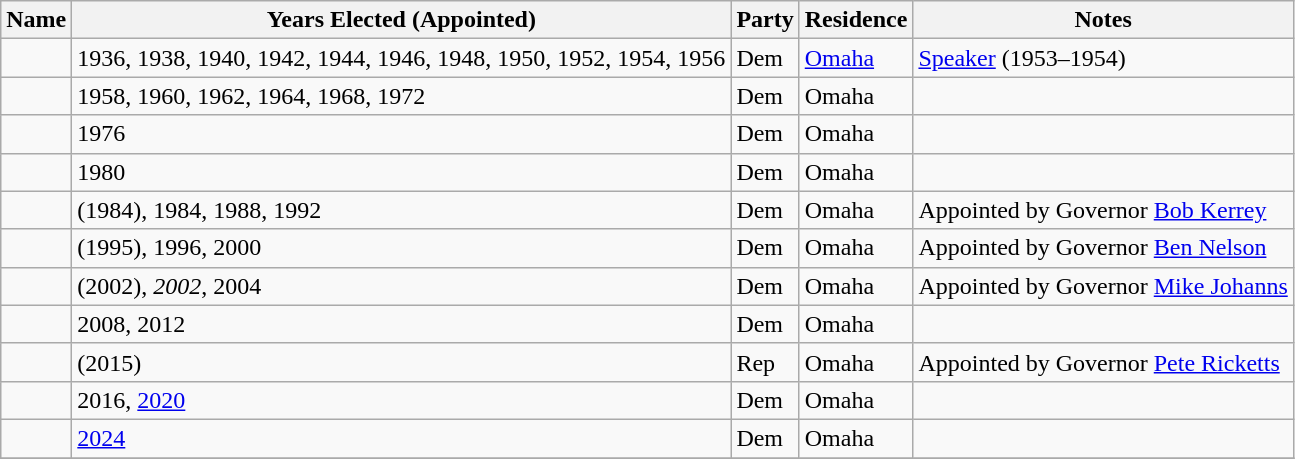<table class="wikitable sortable">
<tr>
<th>Name</th>
<th>Years Elected (Appointed)</th>
<th>Party</th>
<th>Residence</th>
<th>Notes</th>
</tr>
<tr>
<td></td>
<td>1936, 1938, 1940, 1942, 1944, 1946, 1948, 1950, 1952, 1954, 1956</td>
<td>Dem</td>
<td><a href='#'>Omaha</a></td>
<td><a href='#'>Speaker</a> (1953–1954)</td>
</tr>
<tr>
<td></td>
<td>1958, 1960, 1962, 1964, 1968, 1972</td>
<td>Dem</td>
<td>Omaha</td>
<td></td>
</tr>
<tr>
<td></td>
<td>1976</td>
<td>Dem</td>
<td>Omaha</td>
<td></td>
</tr>
<tr>
<td></td>
<td>1980</td>
<td>Dem</td>
<td>Omaha</td>
<td></td>
</tr>
<tr>
<td></td>
<td>(1984), 1984, 1988, 1992</td>
<td>Dem</td>
<td>Omaha</td>
<td>Appointed by Governor <a href='#'>Bob Kerrey</a></td>
</tr>
<tr>
<td></td>
<td>(1995), 1996, 2000</td>
<td>Dem</td>
<td>Omaha</td>
<td>Appointed by Governor <a href='#'>Ben Nelson</a></td>
</tr>
<tr>
<td></td>
<td>(2002), <em>2002</em>, 2004</td>
<td>Dem</td>
<td>Omaha</td>
<td>Appointed by Governor <a href='#'>Mike Johanns</a></td>
</tr>
<tr>
<td></td>
<td>2008, 2012</td>
<td>Dem</td>
<td>Omaha</td>
<td></td>
</tr>
<tr>
<td></td>
<td>(2015)</td>
<td>Rep</td>
<td>Omaha</td>
<td>Appointed by Governor <a href='#'>Pete Ricketts</a></td>
</tr>
<tr>
<td></td>
<td>2016, <a href='#'>2020</a></td>
<td>Dem</td>
<td>Omaha</td>
<td></td>
</tr>
<tr>
<td></td>
<td><a href='#'>2024</a></td>
<td>Dem</td>
<td>Omaha</td>
<td></td>
</tr>
<tr>
</tr>
</table>
